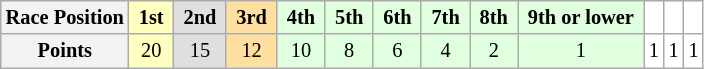<table class="wikitable" style="font-size:85%; text-align:center">
<tr>
<th>Race Position</th>
<td style="background:#ffffbf;"> <strong>1st</strong> </td>
<td style="background:#dfdfdf;"> <strong>2nd</strong> </td>
<td style="background:#ffdf9f;"> <strong>3rd</strong> </td>
<td style="background:#dfffdf;"> <strong>4th</strong> </td>
<td style="background:#dfffdf;"> <strong>5th</strong> </td>
<td style="background:#dfffdf;"> <strong>6th</strong> </td>
<td style="background:#dfffdf;"> <strong>7th</strong> </td>
<td style="background:#dfffdf;"> <strong>8th</strong> </td>
<td style="background:#dfffdf;"> <strong>9th or lower</strong> </td>
<td style="background:#ffffff;"> <strong></strong> </td>
<td style="background:#ffffff;"> <strong></strong> </td>
<td style="background:#ffffff;"> <strong></strong> </td>
</tr>
<tr>
<th>Points</th>
<td style="background:#ffffbf;">20</td>
<td style="background:#dfdfdf;">15</td>
<td style="background:#ffdf9f;">12</td>
<td style="background:#dfffdf;">10</td>
<td style="background:#dfffdf;">8</td>
<td style="background:#dfffdf;">6</td>
<td style="background:#dfffdf;">4</td>
<td style="background:#dfffdf;">2</td>
<td style="background:#dfffdf;">1</td>
<td style="background:#ffffff;">1</td>
<td style="background:#ffffff;">1</td>
<td style="background:#ffffff;">1</td>
</tr>
</table>
